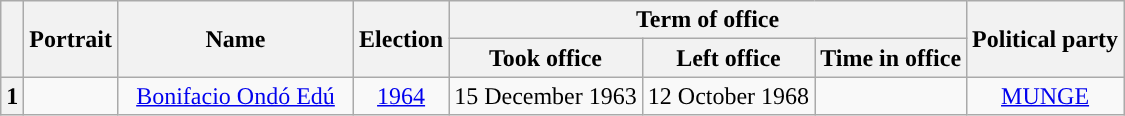<table class="wikitable" style="text-align:center">
<tr>
<th rowspan="2"></th>
<th rowspan="2">Portrait</th>
<th rowspan="2" width="150">Name<br></th>
<th rowspan="2">Election</th>
<th colspan="3">Term of office</th>
<th rowspan="2">Political party</th>
</tr>
<tr>
<th>Took office</th>
<th>Left office</th>
<th>Time in office</th>
</tr>
<tr>
<th style="background-color:">1</th>
<td></td>
<td><a href='#'>Bonifacio Ondó Edú</a><br></td>
<td><a href='#'>1964</a></td>
<td>15 December 1963</td>
<td>12 October 1968</td>
<td></td>
<td><a href='#'>MUNGE</a></td>
</tr>
</table>
